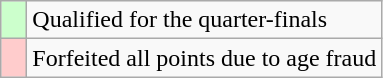<table class="wikitable">
<tr>
<td width=10px bgcolor="#ccffcc"></td>
<td>Qualified for the quarter-finals</td>
</tr>
<tr>
<td width=10px bgcolor="#ffcccc"></td>
<td>Forfeited all points due to age fraud </td>
</tr>
</table>
